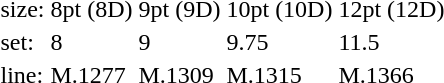<table style="margin-left:40px;">
<tr>
<td>size:</td>
<td>8pt (8D)</td>
<td>9pt (9D)</td>
<td>10pt (10D)</td>
<td>12pt (12D)</td>
</tr>
<tr>
<td>set:</td>
<td>8</td>
<td>9</td>
<td>9.75</td>
<td>11.5</td>
</tr>
<tr>
<td>line:</td>
<td>M.1277</td>
<td>M.1309</td>
<td>M.1315</td>
<td>M.1366</td>
</tr>
</table>
